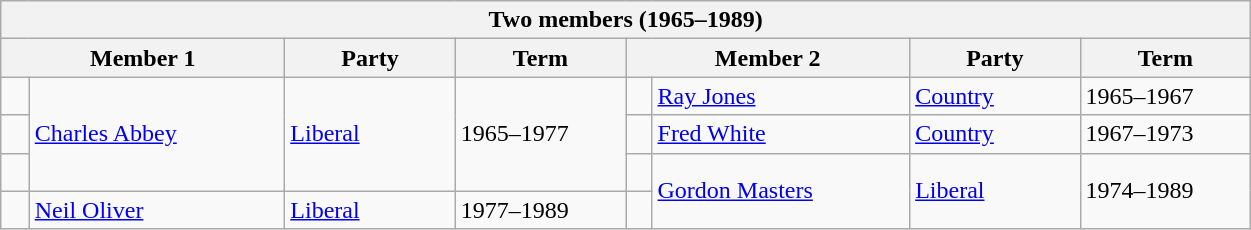<table class="wikitable" width="66%">
<tr>
<th colspan="8">Two members (1965–1989)</th>
</tr>
<tr>
<th colspan="2" width="15%">Member 1</th>
<th width="9%">Party</th>
<th width="9%">Term</th>
<th colspan="2" width="15%">Member 2</th>
<th width="9%">Party</th>
<th width="9%">Term</th>
</tr>
<tr>
<td> </td>
<td rowspan="3"><a href='#'>Charles Abbey</a></td>
<td rowspan="3"><a href='#'>Liberal</a></td>
<td rowspan="3">1965–1977</td>
<td> </td>
<td><a href='#'>Ray Jones</a></td>
<td><a href='#'>Country</a></td>
<td>1965–1967</td>
</tr>
<tr>
<td> </td>
<td> </td>
<td><a href='#'>Fred White</a></td>
<td><a href='#'>Country</a></td>
<td>1967–1973</td>
</tr>
<tr>
<td> </td>
<td> </td>
<td rowspan="2"><a href='#'>Gordon Masters</a></td>
<td rowspan="2"><a href='#'>Liberal</a></td>
<td rowspan="2">1974–1989</td>
</tr>
<tr>
<td> </td>
<td><a href='#'>Neil Oliver</a></td>
<td><a href='#'>Liberal</a></td>
<td>1977–1989</td>
<td> </td>
</tr>
</table>
